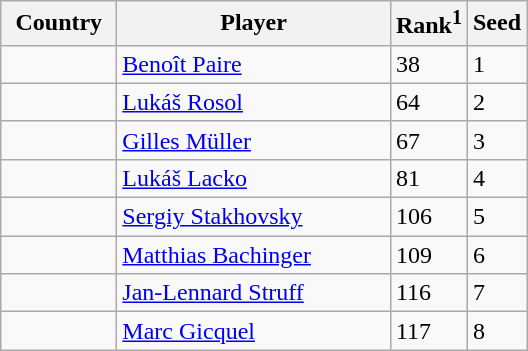<table class="sortable wikitable">
<tr>
<th width="70">Country</th>
<th width="175">Player</th>
<th>Rank<sup>1</sup></th>
<th>Seed</th>
</tr>
<tr>
<td></td>
<td><a href='#'>Benoît Paire</a></td>
<td>38</td>
<td>1</td>
</tr>
<tr>
<td></td>
<td><a href='#'>Lukáš Rosol</a></td>
<td>64</td>
<td>2</td>
</tr>
<tr>
<td></td>
<td><a href='#'>Gilles Müller</a></td>
<td>67</td>
<td>3</td>
</tr>
<tr>
<td></td>
<td><a href='#'>Lukáš Lacko</a></td>
<td>81</td>
<td>4</td>
</tr>
<tr>
<td></td>
<td><a href='#'>Sergiy Stakhovsky</a></td>
<td>106</td>
<td>5</td>
</tr>
<tr>
<td></td>
<td><a href='#'>Matthias Bachinger</a></td>
<td>109</td>
<td>6</td>
</tr>
<tr>
<td></td>
<td><a href='#'>Jan-Lennard Struff</a></td>
<td>116</td>
<td>7</td>
</tr>
<tr>
<td></td>
<td><a href='#'>Marc Gicquel</a></td>
<td>117</td>
<td>8</td>
</tr>
</table>
